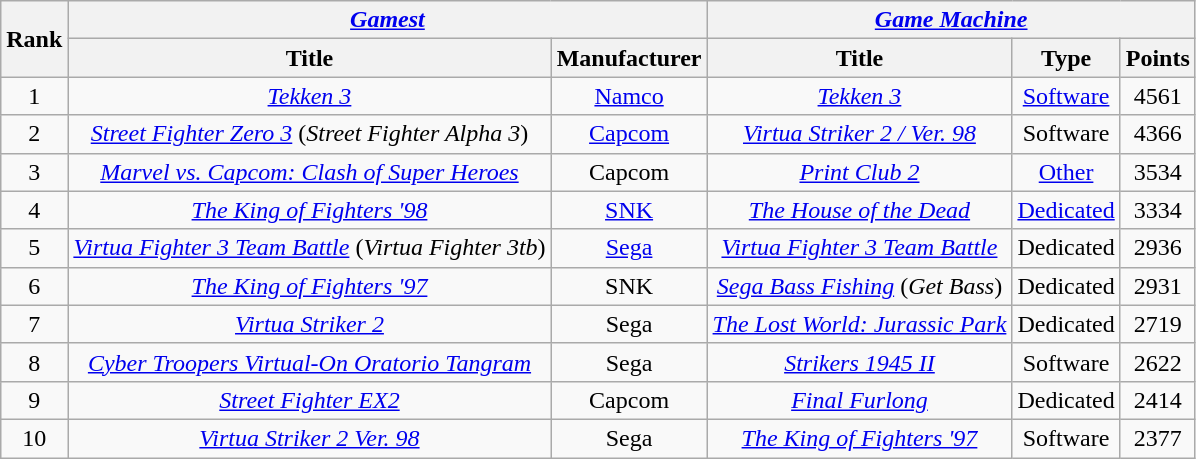<table class="wikitable sortable" style="text-align:center">
<tr>
<th rowspan="2">Rank</th>
<th colspan="2"><em><a href='#'>Gamest</a></em></th>
<th colspan="3"><em><a href='#'>Game Machine</a></em></th>
</tr>
<tr>
<th>Title</th>
<th>Manufacturer</th>
<th>Title</th>
<th>Type</th>
<th>Points</th>
</tr>
<tr>
<td>1</td>
<td><em><a href='#'>Tekken 3</a></em></td>
<td><a href='#'>Namco</a></td>
<td><em><a href='#'>Tekken 3</a></em></td>
<td><a href='#'>Software</a></td>
<td>4561</td>
</tr>
<tr>
<td>2</td>
<td><em><a href='#'>Street Fighter Zero 3</a></em> (<em>Street Fighter Alpha 3</em>)</td>
<td><a href='#'>Capcom</a></td>
<td><a href='#'><em>Virtua Striker 2 / Ver. 98</em></a></td>
<td>Software</td>
<td>4366</td>
</tr>
<tr>
<td>3</td>
<td><em><a href='#'>Marvel vs. Capcom: Clash of Super Heroes</a></em></td>
<td>Capcom</td>
<td><em><a href='#'>Print Club 2</a></em></td>
<td><a href='#'>Other</a></td>
<td>3534</td>
</tr>
<tr>
<td>4</td>
<td><em><a href='#'>The King of Fighters '98</a></em></td>
<td><a href='#'>SNK</a></td>
<td><a href='#'><em>The House of the Dead</em></a></td>
<td><a href='#'>Dedicated</a></td>
<td>3334</td>
</tr>
<tr>
<td>5</td>
<td><em><a href='#'>Virtua Fighter 3 Team Battle</a></em> (<em>Virtua Fighter 3tb</em>)</td>
<td><a href='#'>Sega</a></td>
<td><em><a href='#'>Virtua Fighter 3 Team Battle</a></em></td>
<td>Dedicated</td>
<td>2936</td>
</tr>
<tr>
<td>6</td>
<td><em><a href='#'>The King of Fighters '97</a></em></td>
<td>SNK</td>
<td><em><a href='#'>Sega Bass Fishing</a></em> (<em>Get Bass</em>)</td>
<td>Dedicated</td>
<td>2931</td>
</tr>
<tr>
<td>7</td>
<td><em><a href='#'>Virtua Striker 2</a></em></td>
<td>Sega</td>
<td><a href='#'><em>The Lost World: Jurassic Park</em></a></td>
<td>Dedicated</td>
<td>2719</td>
</tr>
<tr>
<td>8</td>
<td><em><a href='#'>Cyber Troopers Virtual-On Oratorio Tangram</a></em></td>
<td>Sega</td>
<td><em><a href='#'>Strikers 1945 II</a></em></td>
<td>Software</td>
<td>2622</td>
</tr>
<tr>
<td>9</td>
<td><em><a href='#'>Street Fighter EX2</a></em></td>
<td>Capcom</td>
<td><em><a href='#'>Final Furlong</a></em></td>
<td>Dedicated</td>
<td>2414</td>
</tr>
<tr>
<td>10</td>
<td><a href='#'><em>Virtua Striker 2 Ver. 98</em></a></td>
<td>Sega</td>
<td><em><a href='#'>The King of Fighters '97</a></em></td>
<td>Software</td>
<td>2377</td>
</tr>
</table>
